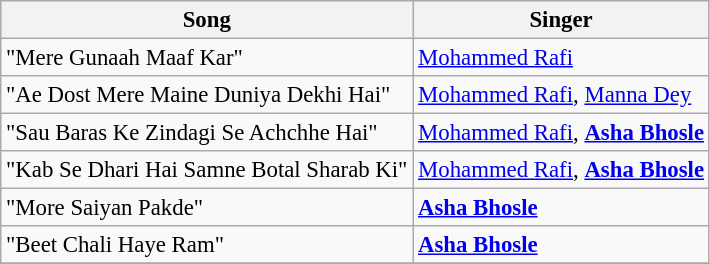<table class="wikitable" style="font-size:95%;">
<tr>
<th>Song</th>
<th>Singer</th>
</tr>
<tr>
<td>"Mere Gunaah Maaf Kar"</td>
<td><a href='#'>Mohammed Rafi</a></td>
</tr>
<tr>
<td>"Ae Dost Mere Maine Duniya Dekhi Hai"</td>
<td><a href='#'>Mohammed Rafi</a>, <a href='#'>Manna Dey</a></td>
</tr>
<tr>
<td>"Sau Baras Ke Zindagi Se Achchhe Hai"</td>
<td><a href='#'>Mohammed Rafi</a>, <strong><a href='#'>Asha Bhosle</a></strong></td>
</tr>
<tr>
<td>"Kab Se Dhari Hai Samne Botal Sharab Ki"</td>
<td><a href='#'>Mohammed Rafi</a>, <strong><a href='#'>Asha Bhosle</a></strong></td>
</tr>
<tr>
<td>"More Saiyan Pakde"</td>
<td><strong><a href='#'>Asha Bhosle</a></strong></td>
</tr>
<tr>
<td>"Beet Chali Haye Ram"</td>
<td><strong><a href='#'>Asha Bhosle</a></strong></td>
</tr>
<tr>
</tr>
</table>
